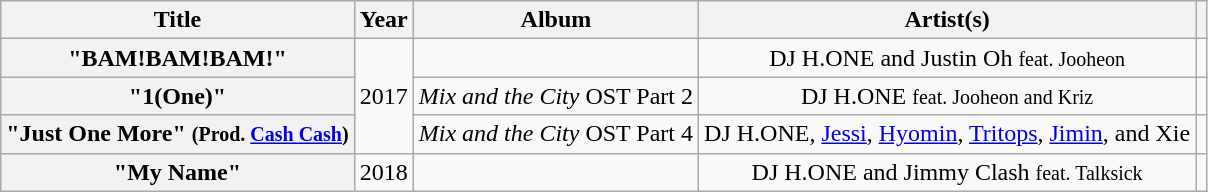<table class="wikitable plainrowheaders" style="text-align:center">
<tr>
<th scope="col">Title</th>
<th scope="col">Year</th>
<th scope="col">Album</th>
<th scope="col">Artist(s)</th>
<th scope="col" class="unsortable"></th>
</tr>
<tr>
<th scope="row">"BAM!BAM!BAM!"</th>
<td rowspan="3">2017</td>
<td></td>
<td>DJ H.ONE and Justin Oh <small>feat. Jooheon</small></td>
<td></td>
</tr>
<tr>
<th scope="row">"1(One)"</th>
<td><em>Mix and the City</em> OST Part 2</td>
<td>DJ H.ONE <small>feat. Jooheon and Kriz</small></td>
<td></td>
</tr>
<tr>
<th scope="row">"Just One More" <small>(Prod. <a href='#'>Cash Cash</a>)</small></th>
<td><em>Mix and the City</em> OST Part 4</td>
<td>DJ H.ONE, <a href='#'>Jessi</a>, <a href='#'>Hyomin</a>, <a href='#'>Tritops</a>, <a href='#'>Jimin</a>, and Xie</td>
<td></td>
</tr>
<tr>
<th scope="row">"My Name"</th>
<td>2018</td>
<td></td>
<td>DJ H.ONE and Jimmy Clash <small>feat. Talksick</small></td>
<td></td>
</tr>
</table>
